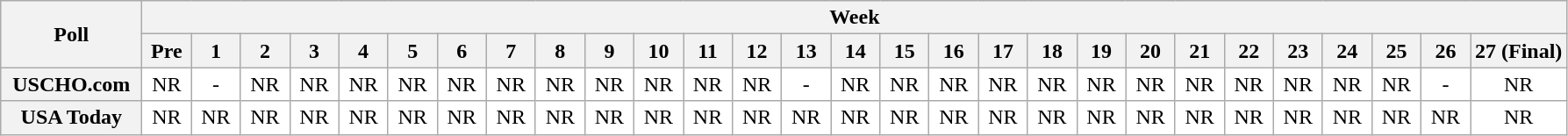<table class="wikitable" style="white-space:nowrap;">
<tr>
<th scope="col" width="100" rowspan="2">Poll</th>
<th colspan="28">Week</th>
</tr>
<tr>
<th scope="col" width="30">Pre</th>
<th scope="col" width="30">1</th>
<th scope="col" width="30">2</th>
<th scope="col" width="30">3</th>
<th scope="col" width="30">4</th>
<th scope="col" width="30">5</th>
<th scope="col" width="30">6</th>
<th scope="col" width="30">7</th>
<th scope="col" width="30">8</th>
<th scope="col" width="30">9</th>
<th scope="col" width="30">10</th>
<th scope="col" width="30">11</th>
<th scope="col" width="30">12</th>
<th scope="col" width="30">13</th>
<th scope="col" width="30">14</th>
<th scope="col" width="30">15</th>
<th scope="col" width="30">16</th>
<th scope="col" width="30">17</th>
<th scope="col" width="30">18</th>
<th scope="col" width="30">19</th>
<th scope="col" width="30">20</th>
<th scope="col" width="30">21</th>
<th scope="col" width="30">22</th>
<th scope="col" width="30">23</th>
<th scope="col" width="30">24</th>
<th scope="col" width="30">25</th>
<th scope="col" width="30">26</th>
<th scope="col" width="30">27 (Final)</th>
</tr>
<tr style="text-align:center;">
<th>USCHO.com</th>
<td bgcolor=FFFFFF>NR</td>
<td bgcolor=FFFFFF>-</td>
<td bgcolor=FFFFFF>NR</td>
<td bgcolor=FFFFFF>NR</td>
<td bgcolor=FFFFFF>NR</td>
<td bgcolor=FFFFFF>NR</td>
<td bgcolor=FFFFFF>NR</td>
<td bgcolor=FFFFFF>NR</td>
<td bgcolor=FFFFFF>NR</td>
<td bgcolor=FFFFFF>NR</td>
<td bgcolor=FFFFFF>NR</td>
<td bgcolor=FFFFFF>NR</td>
<td bgcolor=FFFFFF>NR</td>
<td bgcolor=FFFFFF>-</td>
<td bgcolor=FFFFFF>NR</td>
<td bgcolor=FFFFFF>NR</td>
<td bgcolor=FFFFFF>NR</td>
<td bgcolor=FFFFFF>NR</td>
<td bgcolor=FFFFFF>NR</td>
<td bgcolor=FFFFFF>NR</td>
<td bgcolor=FFFFFF>NR</td>
<td bgcolor=FFFFFF>NR</td>
<td bgcolor=FFFFFF>NR</td>
<td bgcolor=FFFFFF>NR</td>
<td bgcolor=FFFFFF>NR</td>
<td bgcolor=FFFFFF>NR</td>
<td bgcolor=FFFFFF>-</td>
<td bgcolor=FFFFFF>NR</td>
</tr>
<tr style="text-align:center;">
<th>USA Today</th>
<td bgcolor=FFFFFF>NR</td>
<td bgcolor=FFFFFF>NR</td>
<td bgcolor=FFFFFF>NR</td>
<td bgcolor=FFFFFF>NR</td>
<td bgcolor=FFFFFF>NR</td>
<td bgcolor=FFFFFF>NR</td>
<td bgcolor=FFFFFF>NR</td>
<td bgcolor=FFFFFF>NR</td>
<td bgcolor=FFFFFF>NR</td>
<td bgcolor=FFFFFF>NR</td>
<td bgcolor=FFFFFF>NR</td>
<td bgcolor=FFFFFF>NR</td>
<td bgcolor=FFFFFF>NR</td>
<td bgcolor=FFFFFF>NR</td>
<td bgcolor=FFFFFF>NR</td>
<td bgcolor=FFFFFF>NR</td>
<td bgcolor=FFFFFF>NR</td>
<td bgcolor=FFFFFF>NR</td>
<td bgcolor=FFFFFF>NR</td>
<td bgcolor=FFFFFF>NR</td>
<td bgcolor=FFFFFF>NR</td>
<td bgcolor=FFFFFF>NR</td>
<td bgcolor=FFFFFF>NR</td>
<td bgcolor=FFFFFF>NR</td>
<td bgcolor=FFFFFF>NR</td>
<td bgcolor=FFFFFF>NR</td>
<td bgcolor=FFFFFF>NR</td>
<td bgcolor=FFFFFF>NR</td>
</tr>
</table>
